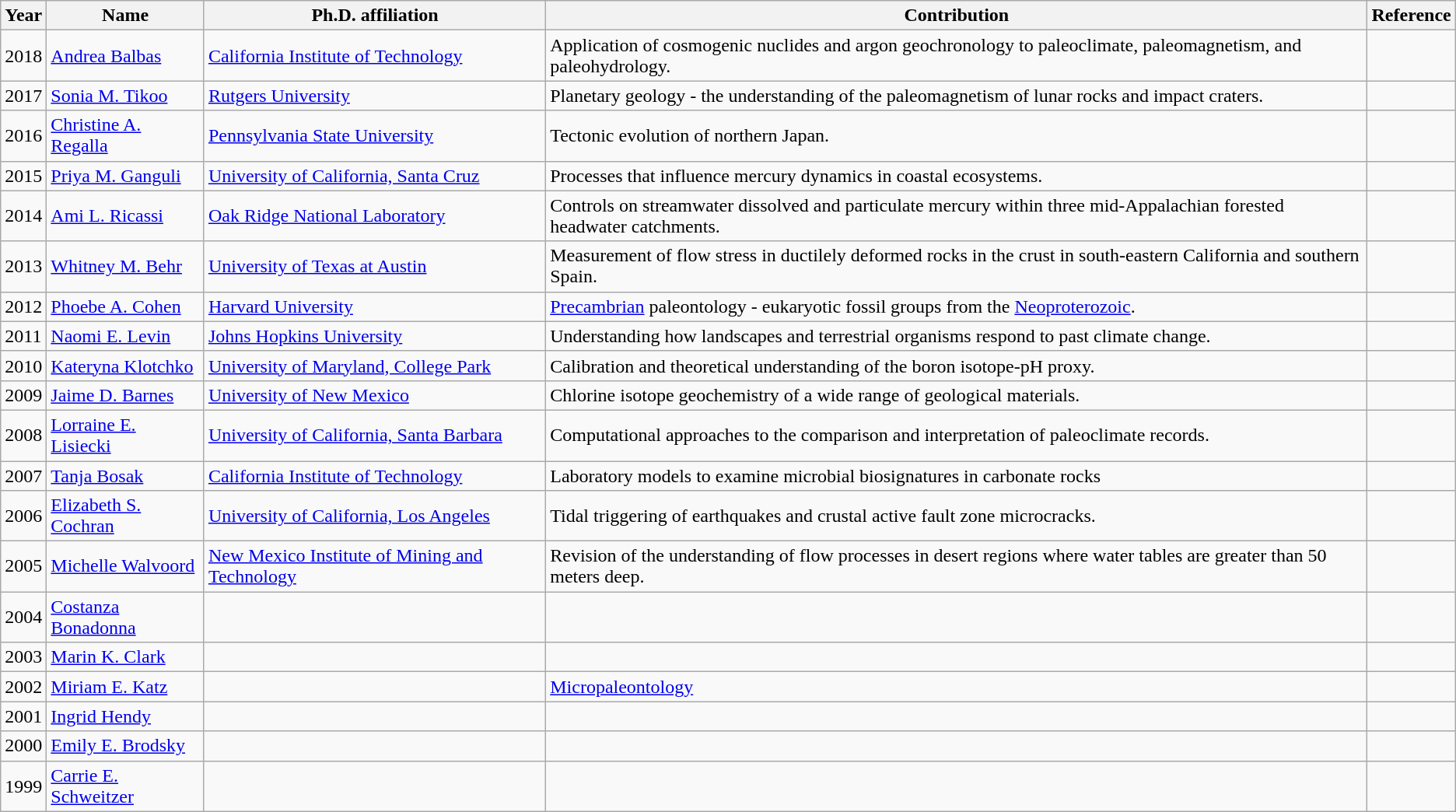<table class="wikitable">
<tr>
<th>Year</th>
<th>Name</th>
<th>Ph.D. affiliation</th>
<th>Contribution</th>
<th>Reference</th>
</tr>
<tr>
<td>2018</td>
<td><a href='#'>Andrea Balbas</a></td>
<td><a href='#'>California Institute of Technology</a></td>
<td>Application of cosmogenic nuclides and argon geochronology to paleoclimate, paleomagnetism, and paleohydrology.</td>
<td></td>
</tr>
<tr>
<td>2017</td>
<td><a href='#'>Sonia M. Tikoo</a></td>
<td><a href='#'>Rutgers University</a></td>
<td>Planetary geology - the understanding of the paleomagnetism of lunar rocks and impact craters.</td>
<td></td>
</tr>
<tr>
<td>2016</td>
<td><a href='#'>Christine A. Regalla</a></td>
<td><a href='#'>Pennsylvania State University</a></td>
<td>Tectonic evolution of northern Japan.</td>
<td></td>
</tr>
<tr>
<td>2015</td>
<td><a href='#'>Priya M. Ganguli</a></td>
<td><a href='#'>University of California, Santa Cruz</a></td>
<td>Processes that influence mercury dynamics in coastal ecosystems.</td>
<td></td>
</tr>
<tr>
<td>2014</td>
<td><a href='#'>Ami L. Ricassi</a></td>
<td><a href='#'>Oak Ridge National Laboratory</a></td>
<td>Controls on streamwater dissolved and particulate mercury within three mid-Appalachian forested headwater catchments.</td>
<td></td>
</tr>
<tr>
<td>2013</td>
<td><a href='#'>Whitney M. Behr</a></td>
<td><a href='#'>University of Texas at Austin</a></td>
<td>Measurement of flow stress in ductilely deformed rocks in the crust in south-eastern California and southern Spain.</td>
<td></td>
</tr>
<tr>
<td>2012</td>
<td><a href='#'>Phoebe A. Cohen</a></td>
<td><a href='#'>Harvard University</a></td>
<td><a href='#'>Precambrian</a> paleontology - eukaryotic fossil groups from the <a href='#'>Neoproterozoic</a>.</td>
<td></td>
</tr>
<tr>
<td>2011</td>
<td><a href='#'>Naomi E. Levin</a></td>
<td><a href='#'>Johns Hopkins University</a></td>
<td>Understanding how landscapes and terrestrial organisms respond to past climate change.</td>
<td></td>
</tr>
<tr>
<td>2010</td>
<td><a href='#'>Kateryna Klotchko</a></td>
<td><a href='#'>University of Maryland, College Park</a></td>
<td>Calibration and theoretical understanding of the boron isotope-pH proxy.</td>
<td></td>
</tr>
<tr>
<td>2009</td>
<td><a href='#'>Jaime D. Barnes</a></td>
<td><a href='#'>University of New Mexico</a></td>
<td>Chlorine isotope geochemistry of a wide range of geological materials.</td>
<td></td>
</tr>
<tr>
<td>2008</td>
<td><a href='#'>Lorraine E. Lisiecki</a></td>
<td><a href='#'>University of California, Santa Barbara</a></td>
<td>Computational approaches to the comparison and interpretation of paleoclimate records.</td>
<td></td>
</tr>
<tr>
<td>2007</td>
<td><a href='#'>Tanja Bosak</a></td>
<td><a href='#'>California Institute of Technology</a></td>
<td>Laboratory models to examine microbial biosignatures in carbonate rocks</td>
<td></td>
</tr>
<tr>
<td>2006</td>
<td><a href='#'>Elizabeth S. Cochran</a></td>
<td><a href='#'>University of California, Los Angeles</a></td>
<td>Tidal triggering of earthquakes and crustal active fault zone microcracks.</td>
<td></td>
</tr>
<tr>
<td>2005</td>
<td><a href='#'>Michelle Walvoord</a></td>
<td><a href='#'>New Mexico Institute of Mining and Technology</a></td>
<td>Revision of the understanding of flow processes in desert regions where water tables are greater than 50 meters deep.</td>
<td></td>
</tr>
<tr>
<td>2004</td>
<td><a href='#'>Costanza Bonadonna</a></td>
<td></td>
<td></td>
<td></td>
</tr>
<tr>
<td>2003</td>
<td><a href='#'>Marin K. Clark</a></td>
<td></td>
<td></td>
<td></td>
</tr>
<tr>
<td>2002</td>
<td><a href='#'>Miriam E. Katz</a></td>
<td></td>
<td><a href='#'>Micropaleontology</a></td>
<td></td>
</tr>
<tr>
<td>2001</td>
<td><a href='#'>Ingrid Hendy</a></td>
<td></td>
<td></td>
<td></td>
</tr>
<tr>
<td>2000</td>
<td><a href='#'>Emily E. Brodsky</a></td>
<td></td>
<td></td>
<td></td>
</tr>
<tr>
<td>1999</td>
<td><a href='#'>Carrie E. Schweitzer</a></td>
<td></td>
<td></td>
<td></td>
</tr>
</table>
